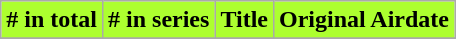<table class="wikitable plainrowheaders">
<tr style="color:black">
<th style="background: #ADFF2F;"># in total</th>
<th style="background: #ADFF2F;"># in series</th>
<th style="background: #ADFF2F;">Title</th>
<th style="background: #ADFF2F;">Original Airdate</th>
</tr>
<tr>
</tr>
</table>
